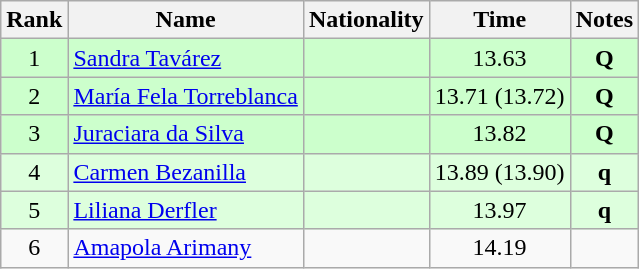<table class="wikitable sortable" style="text-align:center">
<tr>
<th>Rank</th>
<th>Name</th>
<th>Nationality</th>
<th>Time</th>
<th>Notes</th>
</tr>
<tr bgcolor=ccffcc>
<td align=center>1</td>
<td align=left><a href='#'>Sandra Tavárez</a></td>
<td align=left></td>
<td>13.63</td>
<td><strong>Q</strong></td>
</tr>
<tr bgcolor=ccffcc>
<td align=center>2</td>
<td align=left><a href='#'>María Fela Torreblanca</a></td>
<td align=left></td>
<td>13.71 (13.72)</td>
<td><strong>Q</strong></td>
</tr>
<tr bgcolor=ccffcc>
<td align=center>3</td>
<td align=left><a href='#'>Juraciara da Silva</a></td>
<td align=left></td>
<td>13.82</td>
<td><strong>Q</strong></td>
</tr>
<tr bgcolor=ddffdd>
<td align=center>4</td>
<td align=left><a href='#'>Carmen Bezanilla</a></td>
<td align=left></td>
<td>13.89 (13.90)</td>
<td><strong>q</strong></td>
</tr>
<tr bgcolor=ddffdd>
<td align=center>5</td>
<td align=left><a href='#'>Liliana Derfler</a></td>
<td align=left></td>
<td>13.97</td>
<td><strong>q</strong></td>
</tr>
<tr>
<td align=center>6</td>
<td align=left><a href='#'>Amapola Arimany</a></td>
<td align=left></td>
<td>14.19</td>
<td></td>
</tr>
</table>
